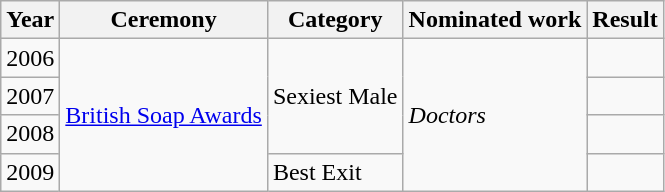<table class="wikitable">
<tr>
<th>Year</th>
<th>Ceremony</th>
<th>Category</th>
<th>Nominated work</th>
<th>Result</th>
</tr>
<tr>
<td>2006</td>
<td rowspan="4"><a href='#'>British Soap Awards</a></td>
<td rowspan="3">Sexiest Male</td>
<td rowspan="4"><em>Doctors</em></td>
<td></td>
</tr>
<tr>
<td>2007</td>
<td></td>
</tr>
<tr>
<td>2008</td>
<td></td>
</tr>
<tr>
<td>2009</td>
<td>Best Exit</td>
<td></td>
</tr>
</table>
